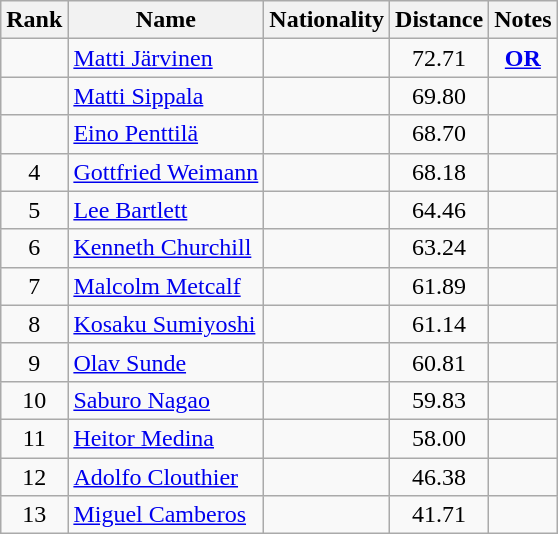<table class="wikitable sortable" style="text-align:center">
<tr>
<th>Rank</th>
<th>Name</th>
<th>Nationality</th>
<th>Distance</th>
<th>Notes</th>
</tr>
<tr>
<td></td>
<td align=left><a href='#'>Matti Järvinen</a></td>
<td align=left></td>
<td>72.71</td>
<td><strong><a href='#'>OR</a> </strong></td>
</tr>
<tr>
<td></td>
<td align=left><a href='#'>Matti Sippala</a></td>
<td align=left></td>
<td>69.80</td>
<td><strong> </strong></td>
</tr>
<tr>
<td></td>
<td align=left><a href='#'>Eino Penttilä</a></td>
<td align=left></td>
<td>68.70</td>
<td><strong> </strong></td>
</tr>
<tr>
<td>4</td>
<td align=left><a href='#'>Gottfried Weimann</a></td>
<td align=left></td>
<td>68.18</td>
<td></td>
</tr>
<tr>
<td>5</td>
<td align=left><a href='#'>Lee Bartlett</a></td>
<td align=left></td>
<td>64.46</td>
<td><strong> </strong></td>
</tr>
<tr>
<td>6</td>
<td align=left><a href='#'>Kenneth Churchill</a></td>
<td align=left></td>
<td>63.24</td>
<td></td>
</tr>
<tr>
<td>7</td>
<td align=left><a href='#'>Malcolm Metcalf</a></td>
<td align=left></td>
<td>61.89</td>
<td></td>
</tr>
<tr>
<td>8</td>
<td align=left><a href='#'>Kosaku Sumiyoshi</a></td>
<td align=left></td>
<td>61.14</td>
<td></td>
</tr>
<tr>
<td>9</td>
<td align=left><a href='#'>Olav Sunde</a></td>
<td align=left></td>
<td>60.81</td>
<td></td>
</tr>
<tr>
<td>10</td>
<td align=left><a href='#'>Saburo Nagao</a></td>
<td align=left></td>
<td>59.83</td>
<td></td>
</tr>
<tr>
<td>11</td>
<td align=left><a href='#'>Heitor Medina</a></td>
<td align=left></td>
<td>58.00</td>
<td></td>
</tr>
<tr>
<td>12</td>
<td align=left><a href='#'>Adolfo Clouthier</a></td>
<td align=left></td>
<td>46.38</td>
<td></td>
</tr>
<tr>
<td>13</td>
<td align=left><a href='#'>Miguel Camberos</a></td>
<td align=left></td>
<td>41.71</td>
<td></td>
</tr>
</table>
